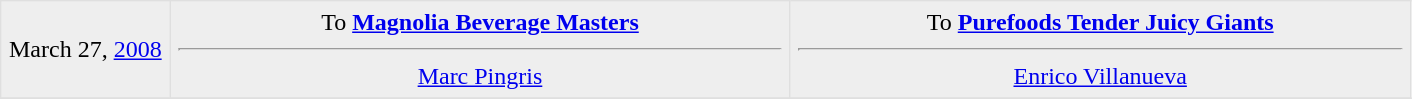<table border=1 style="border-collapse:collapse; text-align: center" bordercolor="#DFDFDF"  cellpadding="5">
<tr bgcolor="eeeeee">
<td style="width:12%">March 27, <a href='#'>2008</a><br></td>
<td style="width:44%" valign="top">To <strong><a href='#'>Magnolia Beverage Masters</a></strong><hr><a href='#'>Marc Pingris</a></td>
<td style="width:44%" valign="top">To <strong><a href='#'>Purefoods Tender Juicy Giants</a></strong><hr><a href='#'>Enrico Villanueva</a></td>
</tr>
<tr>
</tr>
</table>
